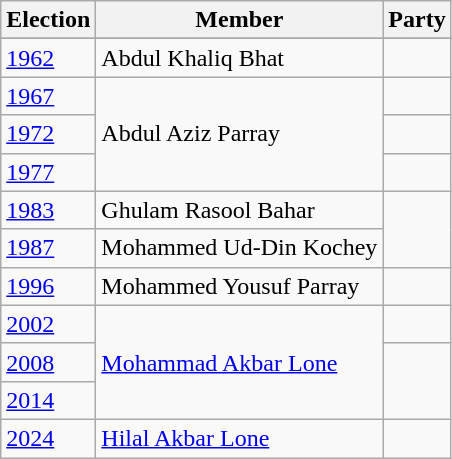<table class="wikitable sortable">
<tr>
<th>Election</th>
<th>Member</th>
<th colspan=2>Party</th>
</tr>
<tr>
</tr>
<tr>
<td><a href='#'>1962</a></td>
<td>Abdul Khaliq Bhat</td>
<td></td>
</tr>
<tr>
<td><a href='#'>1967</a></td>
<td rowspan=3>Abdul Aziz Parray</td>
<td></td>
</tr>
<tr>
<td><a href='#'>1972</a></td>
</tr>
<tr>
<td><a href='#'>1977</a></td>
<td></td>
</tr>
<tr>
<td><a href='#'>1983</a></td>
<td>Ghulam Rasool Bahar</td>
</tr>
<tr>
<td><a href='#'>1987</a></td>
<td>Mohammed Ud-Din Kochey</td>
</tr>
<tr>
<td><a href='#'>1996</a></td>
<td>Mohammed Yousuf Parray</td>
<td></td>
</tr>
<tr>
<td><a href='#'>2002</a></td>
<td rowspan=3><a href='#'>Mohammad Akbar Lone</a></td>
<td></td>
</tr>
<tr>
<td><a href='#'>2008</a></td>
</tr>
<tr>
<td><a href='#'>2014</a></td>
</tr>
<tr>
<td><a href='#'>2024</a></td>
<td><a href='#'>Hilal Akbar Lone</a></td>
<td></td>
</tr>
</table>
